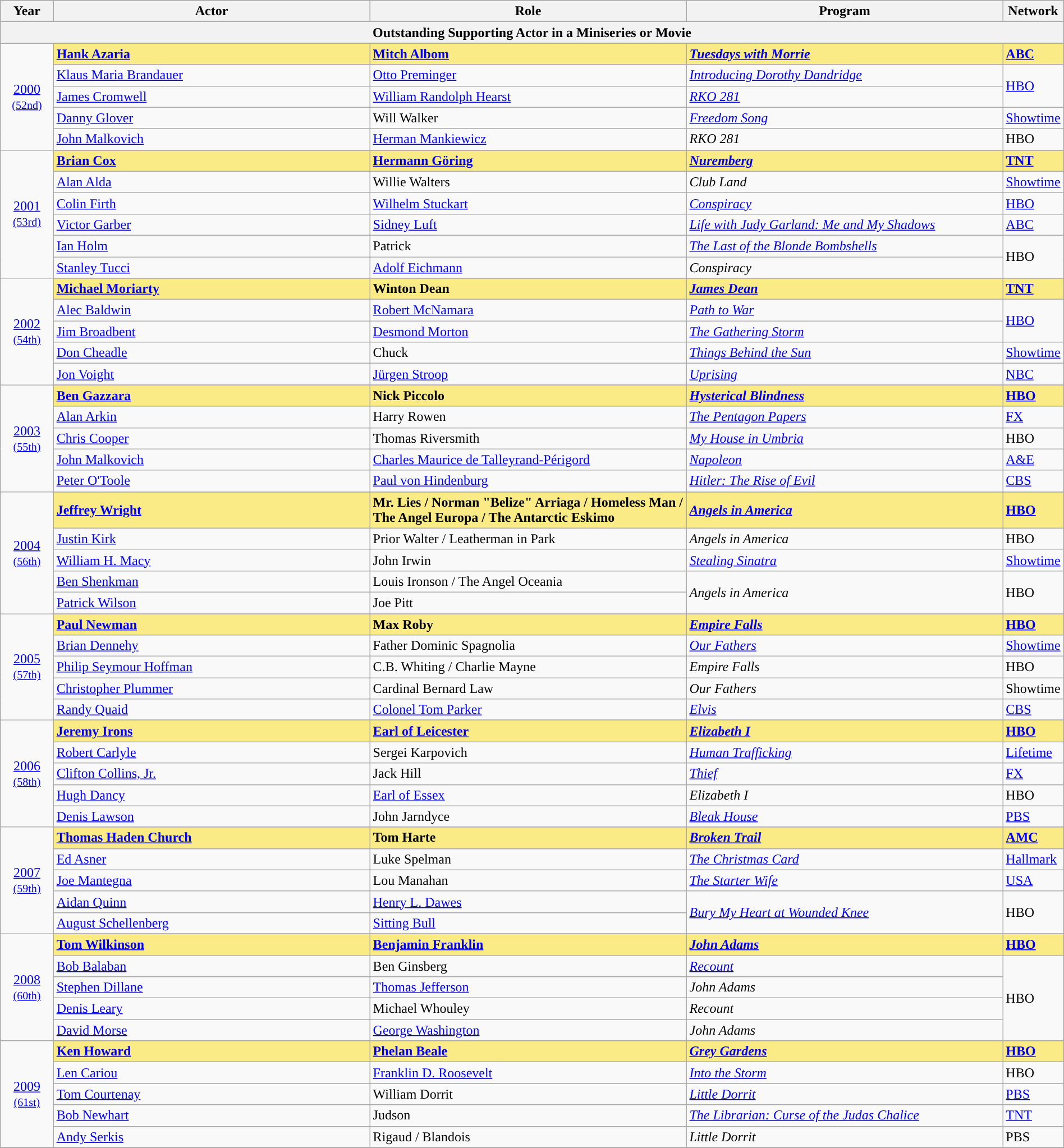<table class="wikitable" style="width:100%">
<tr bgcolor="#bebebe">
<th width="5%">Year</th>
<th width="30%">Actor</th>
<th width="30%">Role</th>
<th width="30%">Program</th>
<th width="5%">Network</th>
</tr>
<tr>
<th colspan=5>Outstanding Supporting Actor in a Miniseries or Movie</th>
</tr>
<tr>
<td rowspan=6 style="text-align:center"><a href='#'>2000</a><br><small><a href='#'>(52nd)</a></small></td>
</tr>
<tr style="background:#FAEB86;">
<td><strong><a href='#'>Hank Azaria</a></strong></td>
<td><strong><a href='#'>Mitch Albom</a></strong></td>
<td><strong><em><a href='#'>Tuesdays with Morrie</a></em></strong></td>
<td><strong><a href='#'>ABC</a></strong></td>
</tr>
<tr>
<td><a href='#'>Klaus Maria Brandauer</a></td>
<td><a href='#'>Otto Preminger</a></td>
<td><em><a href='#'>Introducing Dorothy Dandridge</a></em></td>
<td rowspan=2><a href='#'>HBO</a></td>
</tr>
<tr>
<td><a href='#'>James Cromwell</a></td>
<td><a href='#'>William Randolph Hearst</a></td>
<td><em><a href='#'>RKO 281</a></em></td>
</tr>
<tr>
<td><a href='#'>Danny Glover</a></td>
<td>Will Walker</td>
<td><em><a href='#'>Freedom Song</a></em></td>
<td><a href='#'>Showtime</a></td>
</tr>
<tr>
<td><a href='#'>John Malkovich</a></td>
<td><a href='#'>Herman Mankiewicz</a></td>
<td><em>RKO 281</em></td>
<td>HBO</td>
</tr>
<tr>
<td rowspan=7 style="text-align:center"><a href='#'>2001</a><br><small><a href='#'>(53rd)</a></small></td>
</tr>
<tr style="background:#FAEB86;">
<td><strong><a href='#'>Brian Cox</a></strong></td>
<td><strong><a href='#'>Hermann Göring</a></strong></td>
<td><strong><em><a href='#'>Nuremberg</a></em></strong></td>
<td><strong><a href='#'>TNT</a></strong></td>
</tr>
<tr>
<td><a href='#'>Alan Alda</a></td>
<td>Willie Walters</td>
<td><em>Club Land</em></td>
<td><a href='#'>Showtime</a></td>
</tr>
<tr>
<td><a href='#'>Colin Firth</a></td>
<td><a href='#'>Wilhelm Stuckart</a></td>
<td><em><a href='#'>Conspiracy</a></em></td>
<td><a href='#'>HBO</a></td>
</tr>
<tr>
<td><a href='#'>Victor Garber</a></td>
<td><a href='#'>Sidney Luft</a></td>
<td><em><a href='#'>Life with Judy Garland: Me and My Shadows</a></em></td>
<td><a href='#'>ABC</a></td>
</tr>
<tr>
<td><a href='#'>Ian Holm</a></td>
<td>Patrick</td>
<td><em><a href='#'>The Last of the Blonde Bombshells</a></em></td>
<td rowspan=2>HBO</td>
</tr>
<tr>
<td><a href='#'>Stanley Tucci</a></td>
<td><a href='#'>Adolf Eichmann</a></td>
<td><em>Conspiracy</em></td>
</tr>
<tr>
<td rowspan=6 style="text-align:center"><a href='#'>2002</a><br><small><a href='#'>(54th)</a></small></td>
</tr>
<tr style="background:#FAEB86;">
<td><strong><a href='#'>Michael Moriarty</a></strong></td>
<td><strong>Winton Dean</strong></td>
<td><strong><em><a href='#'>James Dean</a></em></strong></td>
<td><strong><a href='#'>TNT</a></strong></td>
</tr>
<tr>
<td><a href='#'>Alec Baldwin</a></td>
<td><a href='#'>Robert McNamara</a></td>
<td><em><a href='#'>Path to War</a></em></td>
<td rowspan=2><a href='#'>HBO</a></td>
</tr>
<tr>
<td><a href='#'>Jim Broadbent</a></td>
<td><a href='#'>Desmond Morton</a></td>
<td><em><a href='#'>The Gathering Storm</a></em></td>
</tr>
<tr>
<td><a href='#'>Don Cheadle</a></td>
<td>Chuck</td>
<td><em><a href='#'>Things Behind the Sun</a></em></td>
<td><a href='#'>Showtime</a></td>
</tr>
<tr>
<td><a href='#'>Jon Voight</a></td>
<td><a href='#'>Jürgen Stroop</a></td>
<td><em><a href='#'>Uprising</a></em></td>
<td><a href='#'>NBC</a></td>
</tr>
<tr>
<td rowspan=6 style="text-align:center"><a href='#'>2003</a><br><small><a href='#'>(55th)</a></small></td>
</tr>
<tr style="background:#FAEB86;">
<td><strong><a href='#'>Ben Gazzara</a></strong></td>
<td><strong>Nick Piccolo</strong></td>
<td><strong><em><a href='#'>Hysterical Blindness</a></em></strong></td>
<td><strong><a href='#'>HBO</a></strong></td>
</tr>
<tr>
<td><a href='#'>Alan Arkin</a></td>
<td>Harry Rowen</td>
<td><em><a href='#'>The Pentagon Papers</a></em></td>
<td><a href='#'>FX</a></td>
</tr>
<tr>
<td><a href='#'>Chris Cooper</a></td>
<td>Thomas Riversmith</td>
<td><em><a href='#'>My House in Umbria</a></em></td>
<td>HBO</td>
</tr>
<tr>
<td><a href='#'>John Malkovich</a></td>
<td><a href='#'>Charles Maurice de Talleyrand-Périgord</a></td>
<td><em><a href='#'>Napoleon</a></em></td>
<td><a href='#'>A&E</a></td>
</tr>
<tr>
<td><a href='#'>Peter O'Toole</a></td>
<td><a href='#'>Paul von Hindenburg</a></td>
<td><em><a href='#'>Hitler: The Rise of Evil</a></em></td>
<td><a href='#'>CBS</a></td>
</tr>
<tr>
<td rowspan=6 style="text-align:center"><a href='#'>2004</a><br><small><a href='#'>(56th)</a></small></td>
</tr>
<tr style="background:#FAEB86;">
<td><strong><a href='#'>Jeffrey Wright</a></strong></td>
<td><strong>Mr. Lies / Norman "Belize" Arriaga / Homeless Man / The Angel Europa / The Antarctic Eskimo</strong></td>
<td><strong><em><a href='#'>Angels in America</a></em></strong></td>
<td><strong><a href='#'>HBO</a></strong></td>
</tr>
<tr>
<td><a href='#'>Justin Kirk</a></td>
<td>Prior Walter / Leatherman in Park</td>
<td><em>Angels in America</em></td>
<td>HBO</td>
</tr>
<tr>
<td><a href='#'>William H. Macy</a></td>
<td>John Irwin</td>
<td><em><a href='#'>Stealing Sinatra</a></em></td>
<td><a href='#'>Showtime</a></td>
</tr>
<tr>
<td><a href='#'>Ben Shenkman</a></td>
<td>Louis Ironson / The Angel Oceania</td>
<td rowspan=2><em>Angels in America</em></td>
<td rowspan=2>HBO</td>
</tr>
<tr>
<td><a href='#'>Patrick Wilson</a></td>
<td>Joe Pitt</td>
</tr>
<tr>
<td rowspan=6 style="text-align:center"><a href='#'>2005</a><br><small><a href='#'>(57th)</a></small></td>
</tr>
<tr style="background:#FAEB86;">
<td><strong><a href='#'>Paul Newman</a></strong></td>
<td><strong>Max Roby</strong></td>
<td><strong><em><a href='#'>Empire Falls</a></em></strong></td>
<td><strong><a href='#'>HBO</a></strong></td>
</tr>
<tr>
<td><a href='#'>Brian Dennehy</a></td>
<td>Father Dominic Spagnolia</td>
<td><em><a href='#'>Our Fathers</a></em></td>
<td><a href='#'>Showtime</a></td>
</tr>
<tr>
<td><a href='#'>Philip Seymour Hoffman</a></td>
<td>C.B. Whiting / Charlie Mayne</td>
<td><em>Empire Falls</em></td>
<td>HBO</td>
</tr>
<tr>
<td><a href='#'>Christopher Plummer</a></td>
<td>Cardinal Bernard Law</td>
<td><em>Our Fathers</em></td>
<td>Showtime</td>
</tr>
<tr>
<td><a href='#'>Randy Quaid</a></td>
<td><a href='#'>Colonel Tom Parker</a></td>
<td><em><a href='#'>Elvis</a></em></td>
<td><a href='#'>CBS</a></td>
</tr>
<tr>
<td rowspan=6 style="text-align:center"><a href='#'>2006</a><br><small><a href='#'>(58th)</a></small></td>
</tr>
<tr style="background:#FAEB86;">
<td><strong><a href='#'>Jeremy Irons</a></strong></td>
<td><strong><a href='#'>Earl of Leicester</a></strong></td>
<td><strong><em><a href='#'>Elizabeth I</a></em></strong></td>
<td><strong><a href='#'>HBO</a></strong></td>
</tr>
<tr>
<td><a href='#'>Robert Carlyle</a></td>
<td>Sergei Karpovich</td>
<td><em><a href='#'>Human Trafficking</a></em></td>
<td><a href='#'>Lifetime</a></td>
</tr>
<tr>
<td><a href='#'>Clifton Collins, Jr.</a></td>
<td>Jack Hill</td>
<td><em><a href='#'>Thief</a></em></td>
<td><a href='#'>FX</a></td>
</tr>
<tr>
<td><a href='#'>Hugh Dancy</a></td>
<td><a href='#'>Earl of Essex</a></td>
<td><em>Elizabeth I</em></td>
<td>HBO</td>
</tr>
<tr>
<td><a href='#'>Denis Lawson</a></td>
<td>John Jarndyce</td>
<td><em><a href='#'>Bleak House</a></em></td>
<td><a href='#'>PBS</a></td>
</tr>
<tr>
<td rowspan=6 style="text-align:center"><a href='#'>2007</a><br><small><a href='#'>(59th)</a></small></td>
</tr>
<tr style="background:#FAEB86;">
<td><strong><a href='#'>Thomas Haden Church</a></strong></td>
<td><strong>Tom Harte</strong></td>
<td><strong><em><a href='#'>Broken Trail</a></em></strong></td>
<td><strong><a href='#'>AMC</a></strong></td>
</tr>
<tr>
<td><a href='#'>Ed Asner</a></td>
<td>Luke Spelman</td>
<td><em><a href='#'>The Christmas Card</a></em></td>
<td><a href='#'>Hallmark</a></td>
</tr>
<tr>
<td><a href='#'>Joe Mantegna</a></td>
<td>Lou Manahan</td>
<td><em><a href='#'>The Starter Wife</a></em></td>
<td><a href='#'>USA</a></td>
</tr>
<tr>
<td><a href='#'>Aidan Quinn</a></td>
<td><a href='#'>Henry L. Dawes</a></td>
<td rowspan=2><em><a href='#'>Bury My Heart at Wounded Knee</a></em></td>
<td rowspan=2>HBO</td>
</tr>
<tr>
<td><a href='#'>August Schellenberg</a></td>
<td><a href='#'>Sitting Bull</a></td>
</tr>
<tr>
<td rowspan=6 style="text-align:center"><a href='#'>2008</a><br><small><a href='#'>(60th)</a></small></td>
</tr>
<tr style="background:#FAEB86;">
<td><strong><a href='#'>Tom Wilkinson</a></strong></td>
<td><strong><a href='#'>Benjamin Franklin</a></strong></td>
<td><strong><em><a href='#'>John Adams</a></em></strong></td>
<td><strong><a href='#'>HBO</a></strong></td>
</tr>
<tr>
<td><a href='#'>Bob Balaban</a></td>
<td>Ben Ginsberg</td>
<td><em><a href='#'>Recount</a></em></td>
<td rowspan=4>HBO</td>
</tr>
<tr>
<td><a href='#'>Stephen Dillane</a></td>
<td><a href='#'>Thomas Jefferson</a></td>
<td><em>John Adams</em></td>
</tr>
<tr>
<td><a href='#'>Denis Leary</a></td>
<td>Michael Whouley</td>
<td><em>Recount</em></td>
</tr>
<tr>
<td><a href='#'>David Morse</a></td>
<td><a href='#'>George Washington</a></td>
<td><em>John Adams</em></td>
</tr>
<tr>
<td rowspan=6 style="text-align:center"><a href='#'>2009</a><br><small><a href='#'>(61st)</a></small></td>
</tr>
<tr style="background:#FAEB86;">
<td><strong><a href='#'>Ken Howard</a></strong></td>
<td><strong><a href='#'>Phelan Beale</a></strong></td>
<td><strong><em><a href='#'>Grey Gardens</a></em></strong></td>
<td><strong><a href='#'>HBO</a></strong></td>
</tr>
<tr>
<td><a href='#'>Len Cariou</a></td>
<td><a href='#'>Franklin D. Roosevelt</a></td>
<td><em><a href='#'>Into the Storm</a></em></td>
<td>HBO</td>
</tr>
<tr>
<td><a href='#'>Tom Courtenay</a></td>
<td>William Dorrit</td>
<td><em><a href='#'>Little Dorrit</a></em></td>
<td><a href='#'>PBS</a></td>
</tr>
<tr>
<td><a href='#'>Bob Newhart</a></td>
<td>Judson</td>
<td><em><a href='#'>The Librarian: Curse of the Judas Chalice</a></em></td>
<td><a href='#'>TNT</a></td>
</tr>
<tr>
<td><a href='#'>Andy Serkis</a></td>
<td>Rigaud / Blandois</td>
<td><em>Little Dorrit</em></td>
<td>PBS</td>
</tr>
<tr>
</tr>
</table>
